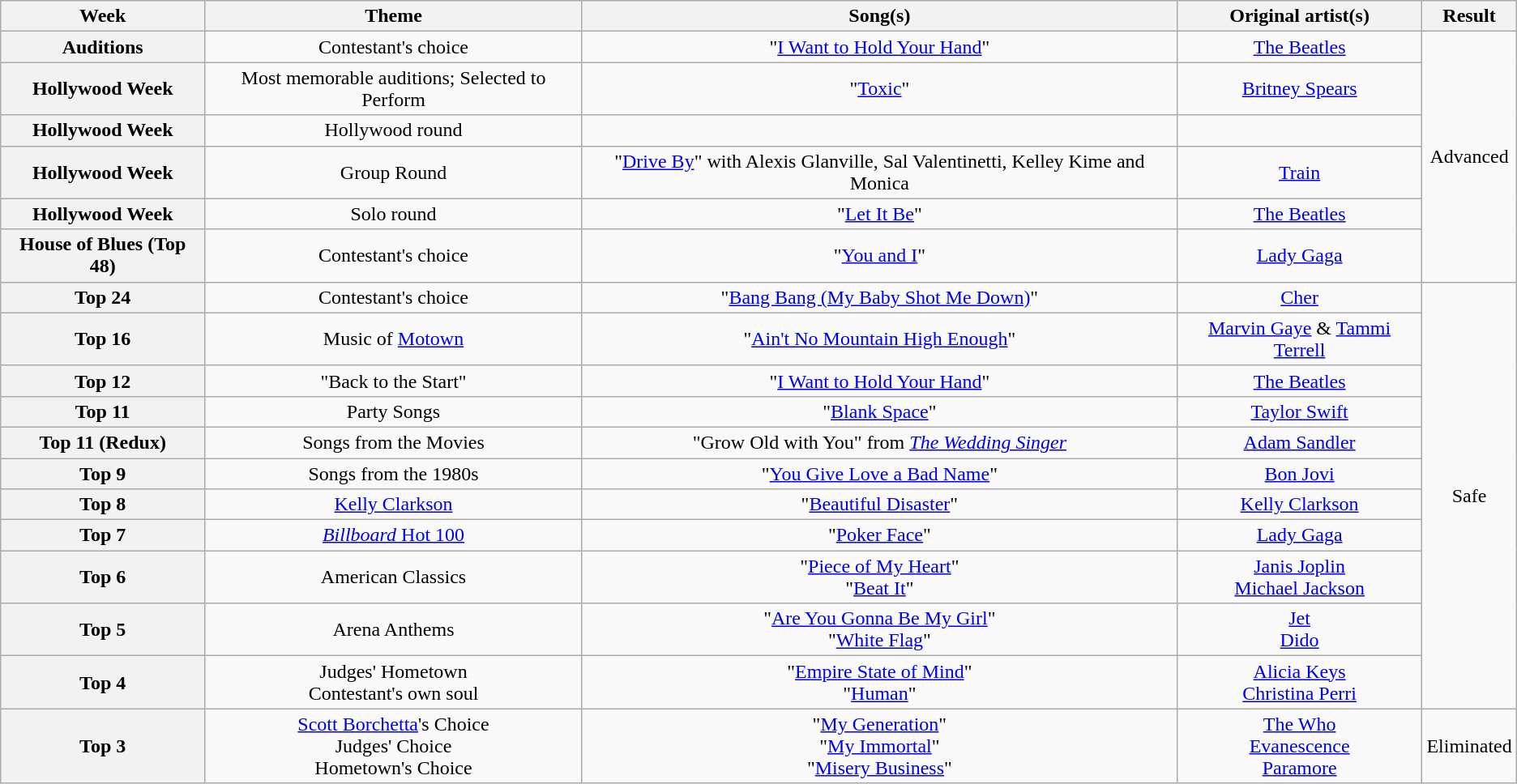<table class="sortable wikitable plainrowheaders" style="text-align: center;">
<tr>
<th scope="col">Week</th>
<th scope="col">Theme</th>
<th scope="col">Song(s)</th>
<th scope="col">Original artist(s)</th>
<th scope="col">Result</th>
</tr>
<tr>
<th scope="row">Auditions</th>
<td>Contestant's choice</td>
<td>"<a href='#'>I Want to Hold Your Hand</a>"</td>
<td><a href='#'>The Beatles</a></td>
<td rowspan=6>Advanced</td>
</tr>
<tr>
<th scope="row">Hollywood Week</th>
<td>Most memorable auditions; Selected to Perform</td>
<td>"<a href='#'>Toxic</a>"</td>
<td><a href='#'>Britney Spears</a></td>
</tr>
<tr>
<th scope="row">Hollywood Week</th>
<td>Hollywood round</td>
<td></td>
<td></td>
</tr>
<tr>
<th scope="row">Hollywood Week</th>
<td>Group Round</td>
<td>"<a href='#'>Drive By</a>" with Alexis Glanville, Sal Valentinetti, Kelley Kime and Monica</td>
<td><a href='#'>Train</a></td>
</tr>
<tr>
<th scope="row">Hollywood Week</th>
<td>Solo round</td>
<td>"<a href='#'>Let It Be</a>"</td>
<td><a href='#'>The Beatles</a></td>
</tr>
<tr>
<th scope="row">House of Blues (Top 48)</th>
<td>Contestant's choice</td>
<td>"<a href='#'>You and I</a>"</td>
<td><a href='#'>Lady Gaga</a></td>
</tr>
<tr>
<th scope="row">Top 24</th>
<td>Contestant's choice</td>
<td>"<a href='#'>Bang Bang (My Baby Shot Me Down)</a>"</td>
<td><a href='#'>Cher</a></td>
<td rowspan=11>Safe</td>
</tr>
<tr>
<th scope="row">Top 16</th>
<td>Music of <a href='#'>Motown</a></td>
<td>"<a href='#'>Ain't No Mountain High Enough</a>"</td>
<td><a href='#'>Marvin Gaye</a> & <a href='#'>Tammi Terrell</a></td>
</tr>
<tr>
<th scope="row">Top 12</th>
<td>"Back to the Start"</td>
<td>"<a href='#'>I Want to Hold Your Hand</a>"</td>
<td><a href='#'>The Beatles</a></td>
</tr>
<tr>
<th scope="row">Top 11</th>
<td>Party Songs</td>
<td>"<a href='#'>Blank Space</a>"</td>
<td><a href='#'>Taylor Swift</a></td>
</tr>
<tr>
<th scope="row">Top 11 (Redux)</th>
<td>Songs from the Movies</td>
<td>"Grow Old with You" from <em><a href='#'>The Wedding Singer</a></em></td>
<td><a href='#'>Adam Sandler</a></td>
</tr>
<tr>
<th scope="row">Top 9</th>
<td>Songs from the 1980s</td>
<td>"<a href='#'>You Give Love a Bad Name</a>"</td>
<td><a href='#'>Bon Jovi</a></td>
</tr>
<tr>
<th scope="row">Top 8</th>
<td><a href='#'>Kelly Clarkson</a></td>
<td>"<a href='#'>Beautiful Disaster</a>"</td>
<td><a href='#'>Kelly Clarkson</a></td>
</tr>
<tr>
<th scope="row">Top 7</th>
<td><a href='#'><em>Billboard</em> Hot 100</a></td>
<td>"<a href='#'>Poker Face</a>"</td>
<td><a href='#'>Lady Gaga</a></td>
</tr>
<tr>
<th scope="row">Top 6</th>
<td>American Classics</td>
<td>"<a href='#'>Piece of My Heart</a>"<br>"<a href='#'>Beat It</a>"</td>
<td><a href='#'>Janis Joplin</a><br><a href='#'>Michael Jackson</a></td>
</tr>
<tr>
<th scope="row">Top 5</th>
<td>Arena Anthems</td>
<td>"<a href='#'>Are You Gonna Be My Girl</a>"<br>"<a href='#'>White Flag</a>"</td>
<td><a href='#'>Jet</a><br><a href='#'>Dido</a></td>
</tr>
<tr>
<th scope="row">Top 4</th>
<td>Judges' Hometown<br>Contestant's own soul</td>
<td>"<a href='#'>Empire State of Mind</a>"<br>"<a href='#'>Human</a>"</td>
<td><a href='#'>Alicia Keys</a><br><a href='#'>Christina Perri</a></td>
</tr>
<tr>
<th scope="row">Top 3</th>
<td><a href='#'>Scott Borchetta</a>'s Choice<br>Judges' Choice<br>Hometown's Choice</td>
<td>"<a href='#'>My Generation</a>"<br>"<a href='#'>My Immortal</a>"<br>"<a href='#'>Misery Business</a>"</td>
<td><a href='#'>The Who</a><br><a href='#'>Evanescence</a><br><a href='#'>Paramore</a></td>
<td>Eliminated</td>
</tr>
</table>
